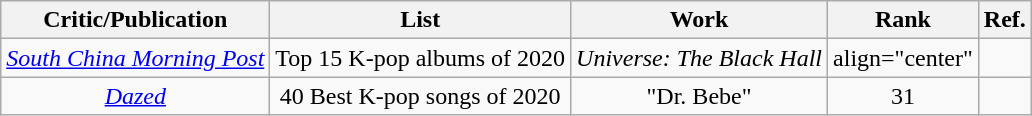<table class="sortable wikitable">
<tr>
<th>Critic/Publication</th>
<th>List</th>
<th>Work</th>
<th>Rank</th>
<th>Ref.</th>
</tr>
<tr>
<td align="center"><em><a href='#'>South China Morning Post</a></em></td>
<td align="center">Top 15 K-pop albums of 2020</td>
<td align="center"><em>Universe: The Black Hall</em></td>
<td>align="center" </td>
<td></td>
</tr>
<tr>
<td align="center"><em><a href='#'>Dazed</a></em></td>
<td align="center">40 Best K-pop songs of 2020</td>
<td align="center">"Dr. Bebe"</td>
<td align="center">31</td>
<td></td>
</tr>
</table>
